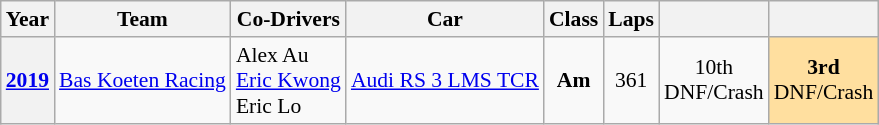<table class="wikitable" style="text-align:center; font-size:90%">
<tr>
<th>Year</th>
<th>Team</th>
<th>Co-Drivers</th>
<th>Car</th>
<th>Class</th>
<th>Laps</th>
<th></th>
<th></th>
</tr>
<tr>
<th><a href='#'>2019</a></th>
<td align="left"> <a href='#'>Bas Koeten Racing</a></td>
<td align="left"> Alex Au<br> <a href='#'>Eric Kwong</a><br> Eric Lo</td>
<td align="left"><a href='#'>Audi RS 3 LMS TCR</a></td>
<td><strong><span>Am</span></strong></td>
<td>361</td>
<td>10th<br>DNF/Crash</td>
<td style="background:#FFDF9F;"><strong>3rd</strong><br>DNF/Crash</td>
</tr>
</table>
